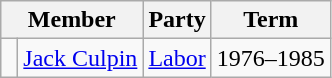<table class="wikitable">
<tr>
<th colspan="2">Member</th>
<th>Party</th>
<th>Term</th>
</tr>
<tr>
<td> </td>
<td><a href='#'>Jack Culpin</a></td>
<td><a href='#'>Labor</a></td>
<td>1976–1985</td>
</tr>
</table>
